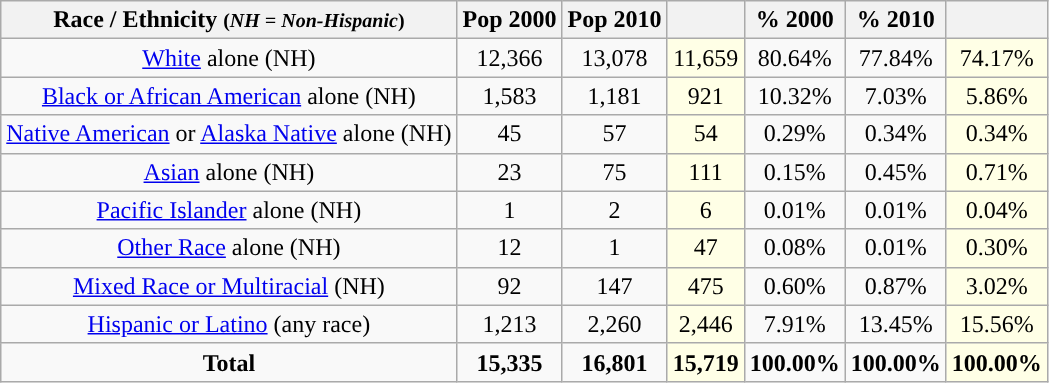<table class="wikitable" style="text-align:center;">
<tr>
<th>Race / Ethnicity <small>(<em>NH = Non-Hispanic</em>)</small></th>
<th>Pop 2000</th>
<th>Pop 2010</th>
<th></th>
<th>% 2000</th>
<th>% 2010</th>
<th></th>
</tr>
<tr>
<td><a href='#'>White</a> alone (NH)</td>
<td>12,366</td>
<td>13,078</td>
<td style='background: #ffffe6;'>11,659</td>
<td>80.64%</td>
<td>77.84%</td>
<td style='background: #ffffe6;'>74.17%</td>
</tr>
<tr>
<td><a href='#'>Black or African American</a> alone (NH)</td>
<td>1,583</td>
<td>1,181</td>
<td style='background: #ffffe6;'>921</td>
<td>10.32%</td>
<td>7.03%</td>
<td style='background: #ffffe6;'>5.86%</td>
</tr>
<tr>
<td><a href='#'>Native American</a> or <a href='#'>Alaska Native</a> alone (NH)</td>
<td>45</td>
<td>57</td>
<td style='background: #ffffe6;'>54</td>
<td>0.29%</td>
<td>0.34%</td>
<td style='background: #ffffe6;'>0.34%</td>
</tr>
<tr>
<td><a href='#'>Asian</a> alone (NH)</td>
<td>23</td>
<td>75</td>
<td style='background: #ffffe6;'>111</td>
<td>0.15%</td>
<td>0.45%</td>
<td style='background: #ffffe6;'>0.71%</td>
</tr>
<tr>
<td><a href='#'>Pacific Islander</a> alone (NH)</td>
<td>1</td>
<td>2</td>
<td style='background: #ffffe6;'>6</td>
<td>0.01%</td>
<td>0.01%</td>
<td style='background: #ffffe6;'>0.04%</td>
</tr>
<tr>
<td><a href='#'>Other Race</a> alone (NH)</td>
<td>12</td>
<td>1</td>
<td style='background: #ffffe6;'>47</td>
<td>0.08%</td>
<td>0.01%</td>
<td style='background: #ffffe6;'>0.30%</td>
</tr>
<tr>
<td><a href='#'>Mixed Race or Multiracial</a> (NH)</td>
<td>92</td>
<td>147</td>
<td style='background: #ffffe6;'>475</td>
<td>0.60%</td>
<td>0.87%</td>
<td style='background: #ffffe6;'>3.02%</td>
</tr>
<tr>
<td><a href='#'>Hispanic or Latino</a> (any race)</td>
<td>1,213</td>
<td>2,260</td>
<td style='background: #ffffe6;'>2,446</td>
<td>7.91%</td>
<td>13.45%</td>
<td style='background: #ffffe6;'>15.56%</td>
</tr>
<tr>
<td><strong>Total</strong></td>
<td><strong>15,335</strong></td>
<td><strong>16,801</strong></td>
<td style='background: #ffffe6;'><strong>15,719</strong></td>
<td><strong>100.00%</strong></td>
<td><strong>100.00%</strong></td>
<td style='background: #ffffe6;'><strong>100.00%</strong></td>
</tr>
</table>
